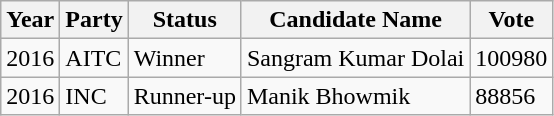<table class="wikitable sortable">
<tr>
<th>Year</th>
<th>Party</th>
<th>Status</th>
<th>Candidate Name</th>
<th>Vote</th>
</tr>
<tr>
<td>2016</td>
<td>AITC</td>
<td>Winner</td>
<td>Sangram Kumar Dolai</td>
<td>100980</td>
</tr>
<tr>
<td>2016</td>
<td>INC</td>
<td>Runner-up</td>
<td>Manik Bhowmik</td>
<td>88856</td>
</tr>
</table>
